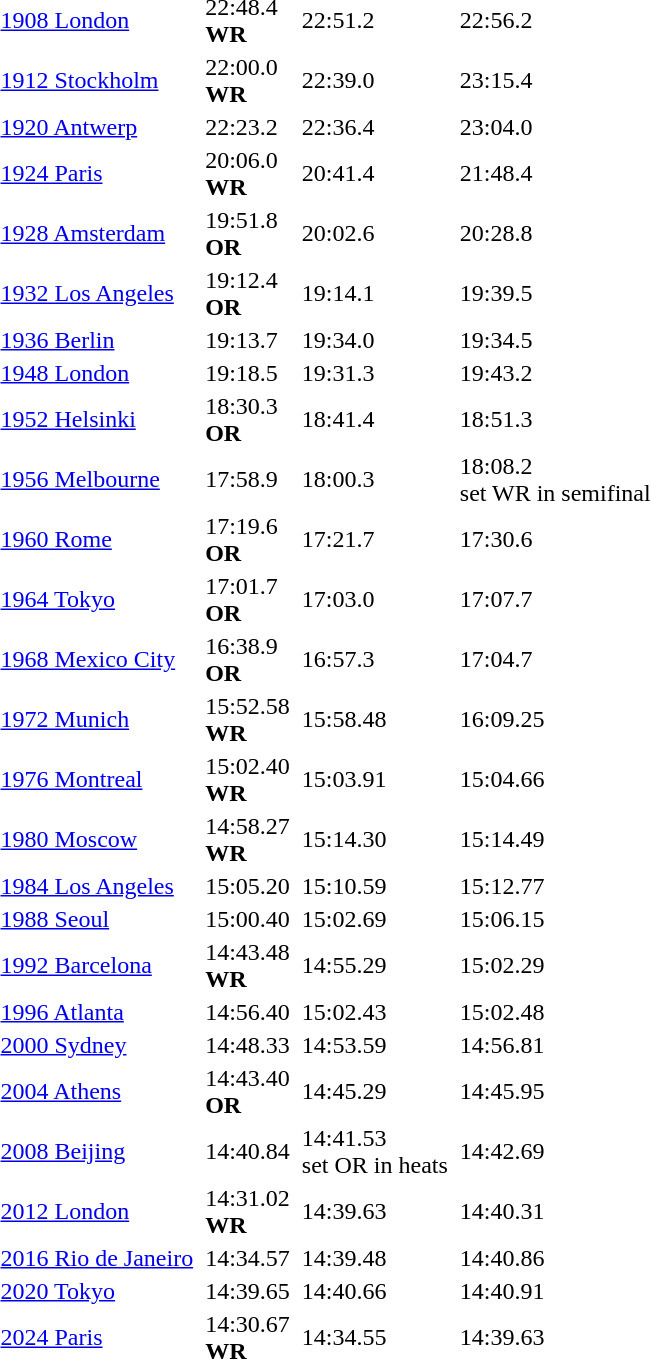<table>
<tr>
<td><a href='#'>1908 London</a><br></td>
<td></td>
<td>22:48.4 <br> <strong>WR</strong></td>
<td></td>
<td>22:51.2</td>
<td></td>
<td>22:56.2</td>
</tr>
<tr>
<td><a href='#'>1912 Stockholm</a><br></td>
<td></td>
<td>22:00.0 <br> <strong>WR</strong></td>
<td></td>
<td>22:39.0</td>
<td></td>
<td>23:15.4</td>
</tr>
<tr>
<td><a href='#'>1920 Antwerp</a><br></td>
<td></td>
<td>22:23.2</td>
<td></td>
<td>22:36.4</td>
<td></td>
<td>23:04.0</td>
</tr>
<tr>
<td><a href='#'>1924 Paris</a><br></td>
<td></td>
<td>20:06.0 <br> <strong>WR</strong></td>
<td></td>
<td>20:41.4</td>
<td></td>
<td>21:48.4</td>
</tr>
<tr>
<td><a href='#'>1928 Amsterdam</a><br></td>
<td></td>
<td>19:51.8 <br> <strong>OR</strong></td>
<td></td>
<td>20:02.6</td>
<td></td>
<td>20:28.8</td>
</tr>
<tr>
<td><a href='#'>1932 Los Angeles</a><br></td>
<td></td>
<td>19:12.4 <br> <strong>OR</strong></td>
<td></td>
<td>19:14.1</td>
<td></td>
<td>19:39.5</td>
</tr>
<tr>
<td><a href='#'>1936 Berlin</a><br></td>
<td></td>
<td>19:13.7</td>
<td></td>
<td>19:34.0</td>
<td></td>
<td>19:34.5</td>
</tr>
<tr>
<td><a href='#'>1948 London</a><br></td>
<td></td>
<td>19:18.5</td>
<td></td>
<td>19:31.3</td>
<td></td>
<td>19:43.2</td>
</tr>
<tr>
<td><a href='#'>1952 Helsinki</a><br></td>
<td></td>
<td>18:30.3 <br> <strong>OR</strong></td>
<td></td>
<td>18:41.4</td>
<td></td>
<td>18:51.3</td>
</tr>
<tr>
<td><a href='#'>1956 Melbourne</a><br></td>
<td></td>
<td>17:58.9</td>
<td></td>
<td>18:00.3</td>
<td></td>
<td>18:08.2 <br><span>set WR in semifinal</span></td>
</tr>
<tr>
<td><a href='#'>1960 Rome</a><br></td>
<td></td>
<td>17:19.6 <br> <strong>OR</strong></td>
<td></td>
<td>17:21.7</td>
<td></td>
<td>17:30.6</td>
</tr>
<tr>
<td><a href='#'>1964 Tokyo</a><br></td>
<td></td>
<td>17:01.7 <br> <strong>OR</strong></td>
<td></td>
<td>17:03.0</td>
<td></td>
<td>17:07.7</td>
</tr>
<tr>
<td><a href='#'>1968 Mexico City</a><br></td>
<td></td>
<td>16:38.9 <br> <strong>OR</strong></td>
<td></td>
<td>16:57.3</td>
<td></td>
<td>17:04.7</td>
</tr>
<tr>
<td><a href='#'>1972 Munich</a><br></td>
<td></td>
<td>15:52.58 <br> <strong>WR</strong></td>
<td></td>
<td>15:58.48</td>
<td></td>
<td>16:09.25</td>
</tr>
<tr>
<td><a href='#'>1976 Montreal</a><br></td>
<td></td>
<td>15:02.40 <br> <strong>WR</strong></td>
<td></td>
<td>15:03.91</td>
<td></td>
<td>15:04.66</td>
</tr>
<tr>
<td><a href='#'>1980 Moscow</a><br></td>
<td></td>
<td>14:58.27 <br> <strong>WR</strong></td>
<td></td>
<td>15:14.30</td>
<td></td>
<td>15:14.49</td>
</tr>
<tr>
<td><a href='#'>1984 Los Angeles</a><br></td>
<td></td>
<td>15:05.20</td>
<td></td>
<td>15:10.59</td>
<td></td>
<td>15:12.77</td>
</tr>
<tr>
<td><a href='#'>1988 Seoul</a><br></td>
<td></td>
<td>15:00.40</td>
<td></td>
<td>15:02.69</td>
<td></td>
<td>15:06.15</td>
</tr>
<tr>
<td><a href='#'>1992 Barcelona</a><br></td>
<td></td>
<td>14:43.48 <br> <strong>WR</strong></td>
<td></td>
<td>14:55.29</td>
<td></td>
<td>15:02.29</td>
</tr>
<tr>
<td><a href='#'>1996 Atlanta</a><br></td>
<td></td>
<td>14:56.40</td>
<td></td>
<td>15:02.43</td>
<td></td>
<td>15:02.48</td>
</tr>
<tr>
<td><a href='#'>2000 Sydney</a><br></td>
<td></td>
<td>14:48.33</td>
<td></td>
<td>14:53.59</td>
<td></td>
<td>14:56.81</td>
</tr>
<tr>
<td><a href='#'>2004 Athens</a><br></td>
<td></td>
<td>14:43.40 <br> <strong>OR</strong></td>
<td></td>
<td>14:45.29</td>
<td></td>
<td>14:45.95</td>
</tr>
<tr>
<td><a href='#'>2008 Beijing</a><br></td>
<td></td>
<td>14:40.84</td>
<td></td>
<td>14:41.53 <br><span>set OR in heats</span></td>
<td></td>
<td>14:42.69</td>
</tr>
<tr>
<td><a href='#'>2012 London</a><br></td>
<td></td>
<td>14:31.02 <br> <strong>WR</strong></td>
<td></td>
<td>14:39.63</td>
<td></td>
<td>14:40.31</td>
</tr>
<tr>
<td><a href='#'>2016 Rio de Janeiro</a><br></td>
<td></td>
<td>14:34.57</td>
<td></td>
<td>14:39.48</td>
<td></td>
<td>14:40.86</td>
</tr>
<tr>
<td><a href='#'>2020 Tokyo</a><br></td>
<td></td>
<td>14:39.65</td>
<td></td>
<td>14:40.66</td>
<td></td>
<td>14:40.91</td>
</tr>
<tr>
<td><a href='#'>2024 Paris</a><br></td>
<td></td>
<td>14:30.67 <br> <strong>WR</strong></td>
<td></td>
<td>14:34.55</td>
<td></td>
<td>14:39.63</td>
</tr>
<tr>
</tr>
</table>
